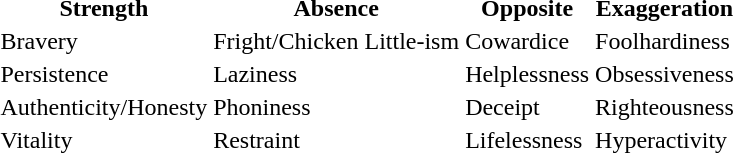<table>
<tr>
<th>Strength</th>
<th>Absence</th>
<th>Opposite</th>
<th>Exaggeration</th>
</tr>
<tr>
<td>Bravery</td>
<td>Fright/Chicken Little-ism</td>
<td>Cowardice</td>
<td>Foolhardiness</td>
</tr>
<tr>
<td>Persistence</td>
<td>Laziness</td>
<td>Helplessness</td>
<td>Obsessiveness</td>
</tr>
<tr>
<td>Authenticity/Honesty</td>
<td>Phoniness</td>
<td>Deceipt</td>
<td>Righteousness</td>
</tr>
<tr>
<td>Vitality</td>
<td>Restraint</td>
<td>Lifelessness</td>
<td>Hyperactivity</td>
</tr>
</table>
